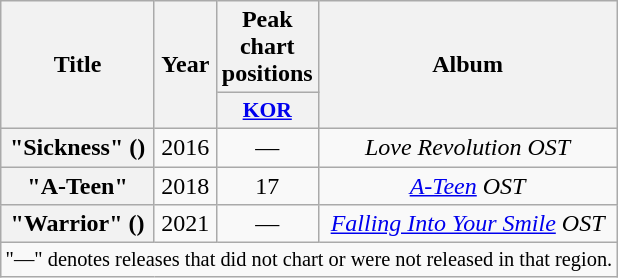<table class="wikitable plainrowheaders" style="text-align:center">
<tr>
<th rowspan="2">Title</th>
<th rowspan="2">Year</th>
<th colspan="1">Peak chart<br>positions</th>
<th rowspan="2">Album</th>
</tr>
<tr>
<th scope="col" style="width:2.7em;font-size:90%;"><a href='#'>KOR</a><br></th>
</tr>
<tr>
<th scope="row">"Sickness" () <br> </th>
<td>2016</td>
<td>—</td>
<td><em>Love Revolution OST</em></td>
</tr>
<tr>
<th scope="row">"A-Teen" <br> </th>
<td>2018</td>
<td>17</td>
<td><em><a href='#'>A-Teen</a> OST</em></td>
</tr>
<tr>
<th scope="row">"Warrior" () <br> </th>
<td>2021</td>
<td>—</td>
<td><em><a href='#'>Falling Into Your Smile</a> OST</em></td>
</tr>
<tr>
<td colspan="4" style="font-size:85%">"—" denotes releases that did not chart or were not released in that region.</td>
</tr>
</table>
